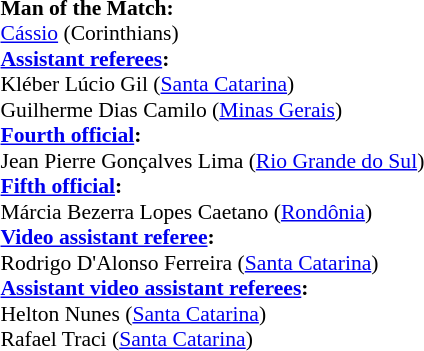<table width=50% style="font-size:90%">
<tr>
<td><br><strong>Man of the Match:</strong>
<br> <a href='#'>Cássio</a> (Corinthians)<br><strong><a href='#'>Assistant referees</a>:</strong>
<br>Kléber Lúcio Gil (<a href='#'>Santa Catarina</a>)
<br>Guilherme Dias Camilo (<a href='#'>Minas Gerais</a>)
<br><strong><a href='#'>Fourth official</a>:</strong>
<br>Jean Pierre Gonçalves Lima (<a href='#'>Rio Grande do Sul</a>)
<br><strong><a href='#'>Fifth official</a>:</strong>
<br>Márcia Bezerra Lopes Caetano (<a href='#'>Rondônia</a>)
<br><strong><a href='#'>Video assistant referee</a>:</strong>
<br>Rodrigo D'Alonso Ferreira (<a href='#'>Santa Catarina</a>)
<br><strong><a href='#'>Assistant video assistant referees</a>:</strong>
<br>Helton Nunes (<a href='#'>Santa Catarina</a>)
<br>Rafael Traci (<a href='#'>Santa Catarina</a>)</td>
</tr>
</table>
